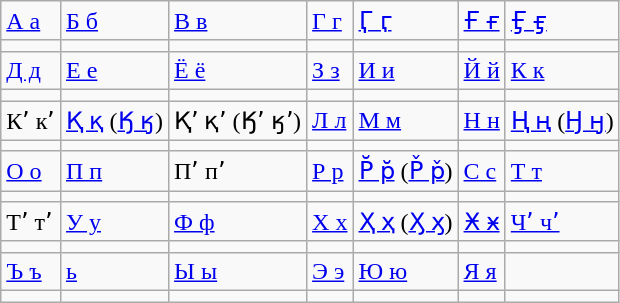<table class="wikitable">
<tr>
<td><a href='#'>А а</a></td>
<td><a href='#'>Б б</a></td>
<td><a href='#'>В в</a></td>
<td><a href='#'>Г г</a></td>
<td><a href='#'>Ӷ ӷ</a></td>
<td><a href='#'>Ғ ғ</a></td>
<td><a href='#'>Ӻ ӻ</a></td>
</tr>
<tr>
<td></td>
<td></td>
<td></td>
<td></td>
<td></td>
<td></td>
<td></td>
</tr>
<tr>
<td><a href='#'>Д д</a></td>
<td><a href='#'>Е е</a></td>
<td><a href='#'>Ё ё</a></td>
<td><a href='#'>З з</a></td>
<td><a href='#'>И и</a></td>
<td><a href='#'>Й й</a></td>
<td><a href='#'>К к</a></td>
</tr>
<tr>
<td></td>
<td></td>
<td></td>
<td></td>
<td></td>
<td></td>
<td></td>
</tr>
<tr>
<td>Кʼ кʼ</td>
<td><a href='#'>Қ қ</a> (<a href='#'>Ӄ ӄ</a>)</td>
<td>Қʼ қʼ (Ӄʼ ӄʼ)</td>
<td><a href='#'>Л л</a></td>
<td><a href='#'>М м</a></td>
<td><a href='#'>Н н</a></td>
<td><a href='#'>Ң ң</a> (<a href='#'>Ӈ ӈ</a>)</td>
</tr>
<tr>
<td></td>
<td></td>
<td></td>
<td></td>
<td></td>
<td></td>
<td></td>
</tr>
<tr>
<td><a href='#'>О о</a></td>
<td><a href='#'>П п</a></td>
<td>Пʼ пʼ</td>
<td><a href='#'>Р р</a></td>
<td><a href='#'>Р̆ р̆</a> (<a href='#'>Р̌ р̌</a>)</td>
<td><a href='#'>С с</a></td>
<td><a href='#'>Т т</a></td>
</tr>
<tr>
<td></td>
<td></td>
<td></td>
<td></td>
<td></td>
<td></td>
<td></td>
</tr>
<tr>
<td>Тʼ тʼ</td>
<td><a href='#'>У у</a></td>
<td><a href='#'>Ф ф</a></td>
<td><a href='#'>Х х</a></td>
<td><a href='#'>Ҳ ҳ</a> (<a href='#'>Ӽ ӽ</a>)</td>
<td><a href='#'>Ӿ ӿ</a></td>
<td><a href='#'>Чʼ чʼ</a></td>
</tr>
<tr>
<td></td>
<td></td>
<td></td>
<td></td>
<td></td>
<td></td>
<td></td>
</tr>
<tr>
<td><a href='#'>Ъ ъ</a></td>
<td><a href='#'>ь</a></td>
<td><a href='#'>Ы ы</a></td>
<td><a href='#'>Э э</a></td>
<td><a href='#'>Ю ю</a></td>
<td><a href='#'>Я я</a></td>
<td></td>
</tr>
<tr>
<td></td>
<td></td>
<td></td>
<td></td>
<td></td>
<td></td>
<td></td>
</tr>
</table>
